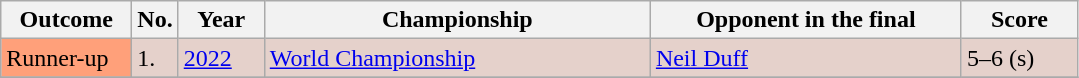<table class="sortable wikitable">
<tr>
<th width="80">Outcome</th>
<th width="20">No.</th>
<th width="50">Year</th>
<th style="width:250px;">Championship</th>
<th style="width:200px;">Opponent in the final</th>
<th width="70">Score</th>
</tr>
<tr style="background:#e5d1cb;">
<td style="background:#ffa07a;">Runner-up</td>
<td>1.</td>
<td><a href='#'>2022</a></td>
<td><a href='#'>World Championship</a></td>
<td> <a href='#'>Neil Duff</a></td>
<td style="background:#e5d1cb;">5–6 (s)</td>
</tr>
<tr style="background:#d0f0c0;">
</tr>
</table>
